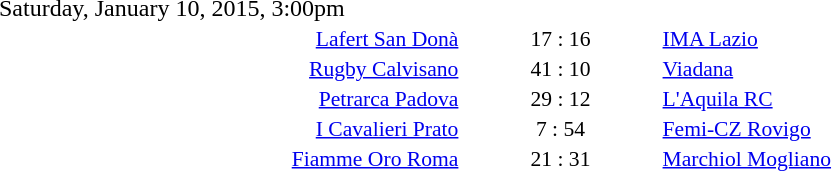<table style="width:70%;" cellspacing="1">
<tr>
<th width=35%></th>
<th width=15%></th>
<th></th>
</tr>
<tr>
<td>Saturday, January 10, 2015, 3:00pm</td>
</tr>
<tr style=font-size:90%>
<td align=right><a href='#'>Lafert San Donà</a></td>
<td align=center>17 : 16</td>
<td><a href='#'>IMA Lazio</a></td>
</tr>
<tr style=font-size:90%>
<td align=right><a href='#'>Rugby Calvisano</a></td>
<td align=center>41 : 10</td>
<td><a href='#'>Viadana</a></td>
</tr>
<tr style=font-size:90%>
<td align=right><a href='#'>Petrarca Padova</a></td>
<td align=center>29 : 12</td>
<td><a href='#'>L'Aquila RC</a></td>
</tr>
<tr style=font-size:90%>
<td align=right><a href='#'>I Cavalieri Prato</a></td>
<td align=center>7 : 54</td>
<td><a href='#'>Femi-CZ Rovigo</a></td>
</tr>
<tr style=font-size:90%>
<td align=right><a href='#'>Fiamme Oro Roma</a></td>
<td align=center>21 : 31</td>
<td><a href='#'>Marchiol Mogliano</a></td>
</tr>
</table>
